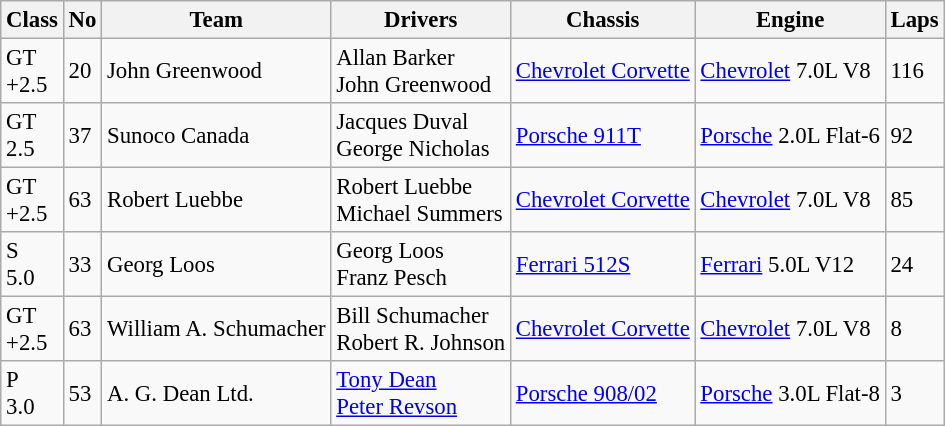<table class="wikitable" style="font-size: 95%;">
<tr>
<th>Class</th>
<th>No</th>
<th>Team</th>
<th>Drivers</th>
<th>Chassis</th>
<th>Engine</th>
<th>Laps</th>
</tr>
<tr>
<td>GT<br>+2.5</td>
<td>20</td>
<td> John Greenwood</td>
<td> Allan Barker<br> John Greenwood</td>
<td><a href='#'>Chevrolet Corvette</a></td>
<td><a href='#'>Chevrolet</a> 7.0L V8</td>
<td>116</td>
</tr>
<tr>
<td>GT<br>2.5</td>
<td>37</td>
<td> Sunoco Canada</td>
<td> Jacques Duval<br> George Nicholas</td>
<td><a href='#'>Porsche 911T</a></td>
<td><a href='#'>Porsche</a> 2.0L Flat-6</td>
<td>92</td>
</tr>
<tr>
<td>GT<br>+2.5</td>
<td>63</td>
<td> Robert Luebbe</td>
<td> Robert Luebbe<br> Michael Summers</td>
<td><a href='#'>Chevrolet Corvette</a></td>
<td><a href='#'>Chevrolet</a> 7.0L V8</td>
<td>85</td>
</tr>
<tr>
<td>S<br>5.0</td>
<td>33</td>
<td> Georg Loos</td>
<td> Georg Loos<br> Franz Pesch</td>
<td><a href='#'>Ferrari 512S</a></td>
<td><a href='#'>Ferrari</a> 5.0L V12</td>
<td>24</td>
</tr>
<tr>
<td>GT<br>+2.5</td>
<td>63</td>
<td> William A. Schumacher</td>
<td> Bill Schumacher<br> Robert R. Johnson</td>
<td><a href='#'>Chevrolet Corvette</a></td>
<td><a href='#'>Chevrolet</a> 7.0L V8</td>
<td>8</td>
</tr>
<tr>
<td>P<br>3.0</td>
<td>53</td>
<td> A. G. Dean Ltd.</td>
<td> <a href='#'>Tony Dean</a><br> <a href='#'>Peter Revson</a></td>
<td><a href='#'>Porsche 908/02</a></td>
<td><a href='#'>Porsche</a> 3.0L Flat-8</td>
<td>3</td>
</tr>
</table>
